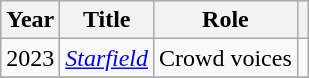<table class="wikitable sortable plainrowheaders">
<tr>
<th>Year</th>
<th>Title</th>
<th>Role</th>
<th class="unsortable"></th>
</tr>
<tr>
<td>2023</td>
<td><em><a href='#'>Starfield</a></em></td>
<td>Crowd voices</td>
<td></td>
</tr>
<tr>
</tr>
</table>
